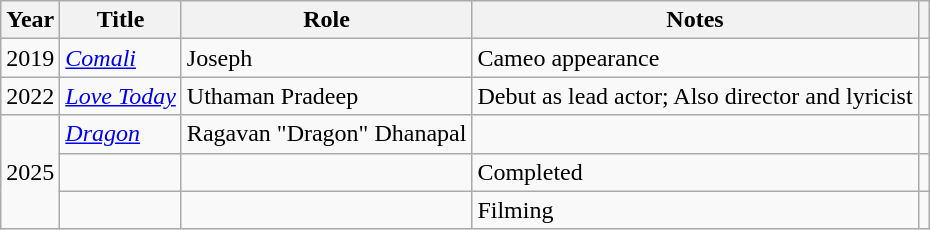<table class="wikitable">
<tr>
<th>Year</th>
<th>Title</th>
<th>Role</th>
<th>Notes</th>
<th></th>
</tr>
<tr>
<td>2019</td>
<td><em><a href='#'>Comali</a></em></td>
<td>Joseph</td>
<td>Cameo appearance</td>
<td></td>
</tr>
<tr>
<td>2022</td>
<td><em><a href='#'>Love Today</a></em></td>
<td>Uthaman Pradeep</td>
<td>Debut as lead actor; Also director and lyricist</td>
<td></td>
</tr>
<tr>
<td rowspan="3">2025</td>
<td><em><a href='#'>Dragon</a></em></td>
<td>Ragavan "Dragon" Dhanapal</td>
<td></td>
<td></td>
</tr>
<tr>
<td></td>
<td></td>
<td>Completed</td>
<td></td>
</tr>
<tr>
<td></td>
<td></td>
<td>Filming</td>
<td></td>
</tr>
</table>
